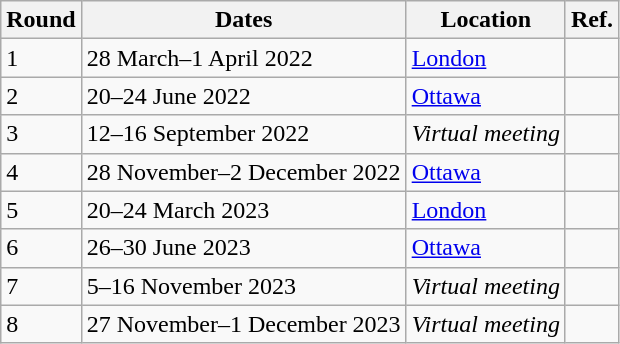<table class="wikitable sortable">
<tr>
<th>Round</th>
<th>Dates</th>
<th>Location</th>
<th>Ref.</th>
</tr>
<tr>
<td>1</td>
<td>28 March–1 April 2022</td>
<td><a href='#'>London</a></td>
<td></td>
</tr>
<tr>
<td>2</td>
<td>20–24 June 2022</td>
<td><a href='#'>Ottawa</a></td>
<td></td>
</tr>
<tr>
<td>3</td>
<td>12–16 September 2022</td>
<td><em>Virtual meeting</em></td>
<td></td>
</tr>
<tr>
<td>4</td>
<td>28 November–2 December 2022</td>
<td><a href='#'>Ottawa</a></td>
<td></td>
</tr>
<tr>
<td>5</td>
<td>20–24 March 2023</td>
<td><a href='#'>London</a></td>
<td></td>
</tr>
<tr>
<td>6</td>
<td>26–30 June 2023</td>
<td><a href='#'>Ottawa</a></td>
<td></td>
</tr>
<tr>
<td>7</td>
<td>5–16 November 2023</td>
<td><em>Virtual meeting</em></td>
<td></td>
</tr>
<tr>
<td>8</td>
<td>27 November–1 December 2023</td>
<td><em>Virtual meeting</em></td>
<td></td>
</tr>
</table>
